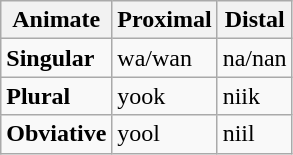<table class="wikitable">
<tr>
<th>Animate</th>
<th>Proximal</th>
<th>Distal</th>
</tr>
<tr>
<td><strong>Singular</strong></td>
<td>wa/wan</td>
<td>na/nan</td>
</tr>
<tr>
<td><strong>Plural</strong></td>
<td>yook</td>
<td>niik</td>
</tr>
<tr>
<td><strong>Obviative</strong></td>
<td>yool</td>
<td>niil</td>
</tr>
</table>
